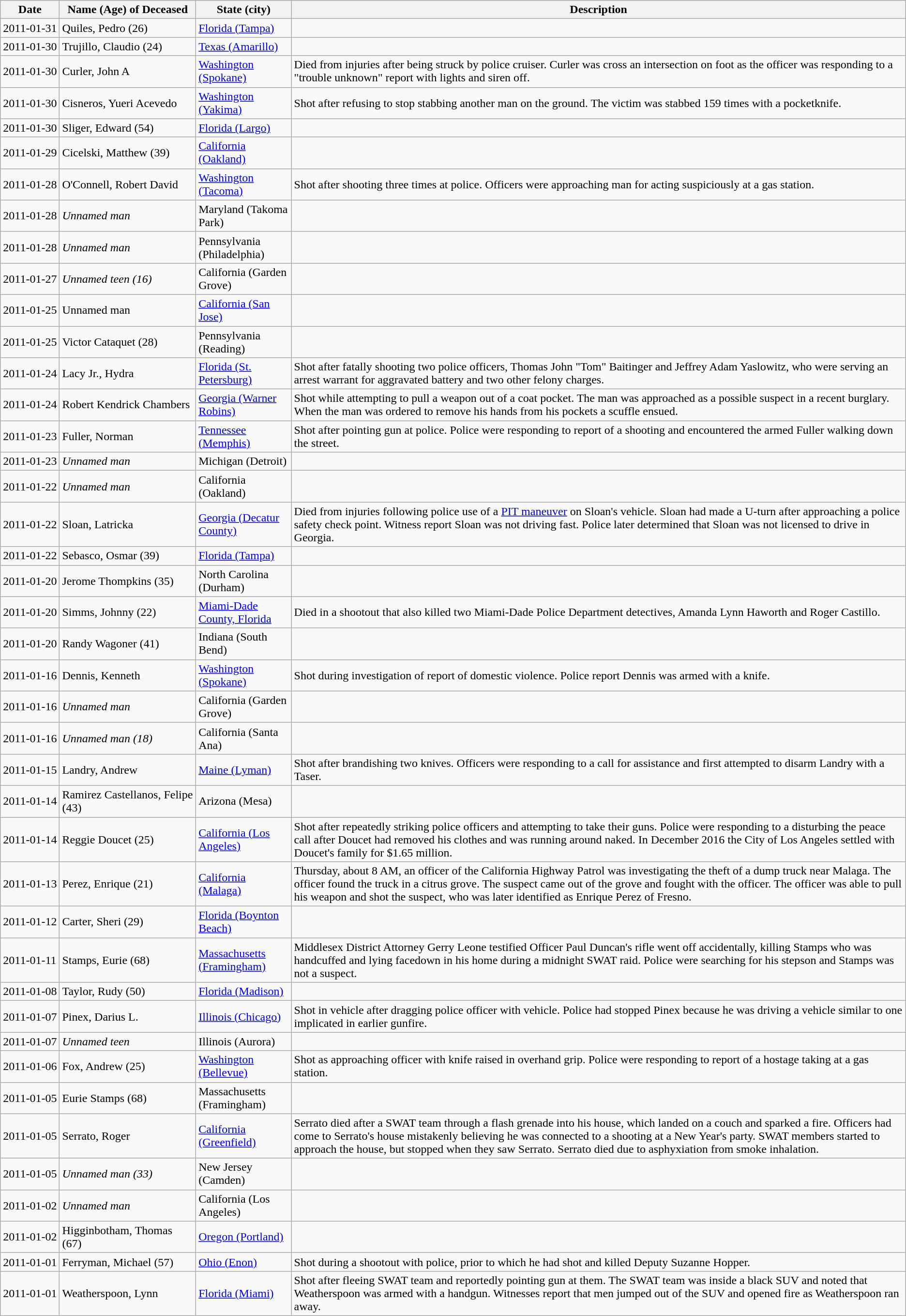<table class="wikitable sortable" id="killed">
<tr>
<th>Date</th>
<th nowrap>Name (Age) of Deceased</th>
<th>State (city)</th>
<th>Description</th>
</tr>
<tr>
<td>2011-01-31</td>
<td>Quiles, Pedro (26)</td>
<td><a href='#'>Florida (Tampa)</a></td>
<td></td>
</tr>
<tr>
<td>2011-01-30</td>
<td>Trujillo, Claudio (24)</td>
<td><a href='#'>Texas (Amarillo)</a></td>
<td></td>
</tr>
<tr>
<td nowrap="">2011-01-30</td>
<td>Curler, John A</td>
<td><a href='#'>Washington (Spokane)</a></td>
<td>Died from injuries after being struck by police cruiser.  Curler was cross an intersection on foot as the officer was responding to a "trouble unknown" report with lights and siren off.</td>
</tr>
<tr>
<td nowrap="">2011-01-30</td>
<td>Cisneros, Yueri Acevedo</td>
<td><a href='#'>Washington (Yakima)</a></td>
<td>Shot after refusing to stop stabbing another man on the ground. The victim was stabbed 159 times with a pocketknife.</td>
</tr>
<tr>
<td>2011-01-30</td>
<td>Sliger, Edward (54)</td>
<td><a href='#'>Florida (Largo)</a></td>
<td></td>
</tr>
<tr>
<td>2011-01-29</td>
<td>Cicelski, Matthew (39)</td>
<td><a href='#'>California (Oakland)</a></td>
<td></td>
</tr>
<tr>
<td nowrap="">2011-01-28</td>
<td>O'Connell, Robert David</td>
<td><a href='#'>Washington (Tacoma)</a></td>
<td>Shot after shooting three times at police.  Officers were approaching man for acting suspiciously at a gas station.</td>
</tr>
<tr>
<td>2011-01-28</td>
<td><em>Unnamed man</em></td>
<td>Maryland (Takoma Park)</td>
<td></td>
</tr>
<tr>
<td>2011-01-28</td>
<td><em>Unnamed man</em></td>
<td>Pennsylvania (Philadelphia)</td>
<td></td>
</tr>
<tr>
<td>2011-01-27</td>
<td><em>Unnamed teen (16)</em></td>
<td>California (Garden Grove)</td>
<td></td>
</tr>
<tr>
<td>2011-01-25</td>
<td>Unnamed man</td>
<td><a href='#'>California (San Jose)</a></td>
<td></td>
</tr>
<tr>
<td>2011-01-25</td>
<td>Victor Cataquet (28)</td>
<td>Pennsylvania (Reading)</td>
<td></td>
</tr>
<tr>
<td nowrap="">2011-01-24</td>
<td>Lacy Jr., Hydra</td>
<td><a href='#'>Florida (St. Petersburg)</a></td>
<td>Shot after fatally shooting two police officers, Thomas John "Tom" Baitinger and Jeffrey Adam Yaslowitz, who were serving an arrest warrant for aggravated battery and two other felony charges.</td>
</tr>
<tr>
<td nowrap="">2011-01-24</td>
<td>Robert Kendrick Chambers</td>
<td><a href='#'>Georgia (Warner Robins)</a></td>
<td>Shot while attempting to pull a weapon out of a coat pocket.  The man was approached as a possible suspect in a recent burglary.  When the man was ordered to remove his hands from his pockets a scuffle ensued.</td>
</tr>
<tr>
<td nowrap="">2011-01-23</td>
<td>Fuller, Norman</td>
<td><a href='#'>Tennessee (Memphis)</a></td>
<td>Shot after pointing gun at police. Police were responding to report of a shooting and encountered the armed Fuller walking down the street.</td>
</tr>
<tr>
<td>2011-01-23</td>
<td><em>Unnamed man</em></td>
<td>Michigan (Detroit)</td>
<td></td>
</tr>
<tr>
<td>2011-01-22</td>
<td><em>Unnamed man</em></td>
<td>California (Oakland)</td>
<td></td>
</tr>
<tr>
<td nowrap="">2011-01-22</td>
<td>Sloan, Latricka</td>
<td><a href='#'>Georgia (Decatur County)</a></td>
<td>Died from injuries following police use of a <a href='#'>PIT maneuver</a> on Sloan's vehicle.  Sloan had made a U-turn after approaching a police safety check point.  Witness report Sloan was not driving fast.  Police later determined that Sloan was not licensed to drive in Georgia.</td>
</tr>
<tr>
<td>2011-01-22</td>
<td>Sebasco, Osmar (39)</td>
<td><a href='#'>Florida (Tampa)</a></td>
<td></td>
</tr>
<tr>
<td>2011-01-20</td>
<td>Jerome Thompkins (35)</td>
<td>North Carolina (Durham)</td>
<td></td>
</tr>
<tr>
<td>2011-01-20</td>
<td>Simms, Johnny (22)</td>
<td><a href='#'>Miami-Dade County, Florida</a></td>
<td>Died in a shootout that also killed two Miami-Dade Police Department detectives, Amanda Lynn Haworth and Roger Castillo.</td>
</tr>
<tr>
<td>2011-01-20</td>
<td>Randy Wagoner (41)</td>
<td>Indiana (South Bend)</td>
<td></td>
</tr>
<tr>
<td>2011-01-16</td>
<td>Dennis, Kenneth</td>
<td><a href='#'>Washington (Spokane)</a></td>
<td>Shot during investigation of report of domestic violence. Police report Dennis was armed with a knife.</td>
</tr>
<tr>
<td>2011-01-16</td>
<td><em>Unnamed man</em></td>
<td>California (Garden Grove)</td>
<td></td>
</tr>
<tr>
<td>2011-01-16</td>
<td><em>Unnamed man (18)</em></td>
<td>California (Santa Ana)</td>
<td></td>
</tr>
<tr>
<td>2011-01-15</td>
<td>Landry, Andrew</td>
<td><a href='#'>Maine (Lyman)</a></td>
<td>Shot after brandishing two knives. Officers were responding to a call for assistance and first attempted to disarm Landry with a Taser.</td>
</tr>
<tr>
<td>2011-01-14</td>
<td>Ramirez Castellanos, Felipe (43)</td>
<td>Arizona (Mesa)</td>
<td></td>
</tr>
<tr>
<td>2011-01-14</td>
<td>Reggie Doucet (25)</td>
<td><a href='#'>California (Los Angeles)</a></td>
<td>Shot after repeatedly striking police officers and attempting to take their guns. Police were responding to a disturbing the peace call after Doucet had removed his clothes and was running around naked. In December 2016 the City of Los Angeles settled with Doucet's family for $1.65 million.</td>
</tr>
<tr>
<td>2011-01-13</td>
<td>Perez, Enrique (21)</td>
<td><a href='#'>California (Malaga)</a></td>
<td>Thursday, about 8 AM, an officer of the California Highway Patrol was investigating the theft of a dump truck near Malaga.  The officer found the truck in a citrus grove.  The suspect came out of the grove and fought with the officer.  The officer was able to pull his weapon and shot the suspect, who was later identified as Enrique Perez of Fresno.</td>
</tr>
<tr>
<td>2011-01-12</td>
<td>Carter, Sheri (29)</td>
<td><a href='#'>Florida (Boynton Beach)</a></td>
<td></td>
</tr>
<tr>
<td>2011-01-11</td>
<td>Stamps, Eurie (68)</td>
<td><a href='#'>Massachusetts (Framingham)</a></td>
<td>Middlesex District Attorney Gerry Leone testified Officer Paul Duncan's rifle went off accidentally, killing Stamps who was handcuffed and lying facedown in his home during a midnight SWAT raid. Police were searching for his stepson and Stamps was not a suspect.</td>
</tr>
<tr>
<td>2011-01-08</td>
<td>Taylor, Rudy (50)</td>
<td><a href='#'>Florida (Madison)</a></td>
<td></td>
</tr>
<tr>
<td>2011-01-07</td>
<td>Pinex, Darius L.</td>
<td><a href='#'>Illinois (Chicago)</a></td>
<td>Shot in vehicle after dragging police officer with vehicle. Police had stopped Pinex because he was driving a vehicle similar to one implicated in earlier gunfire.</td>
</tr>
<tr>
<td>2011-01-07</td>
<td><em>Unnamed teen</em></td>
<td>Illinois (Aurora)</td>
<td></td>
</tr>
<tr>
<td>2011-01-06</td>
<td>Fox, Andrew (25)</td>
<td><a href='#'>Washington (Bellevue)</a></td>
<td>Shot as approaching officer with knife raised in overhand grip.  Police were responding to report of a hostage taking at a gas station.</td>
</tr>
<tr>
<td>2011-01-05</td>
<td>Eurie Stamps (68)</td>
<td>Massachusetts (Framingham)</td>
<td></td>
</tr>
<tr>
<td>2011-01-05</td>
<td>Serrato, Roger</td>
<td><a href='#'>California (Greenfield)</a></td>
<td>Serrato died after a SWAT team through a flash grenade into his house, which landed on a couch and sparked a fire. Officers had come to Serrato's house mistakenly believing he was connected to a shooting at a New Year's party. SWAT members started to approach the house, but stopped when they saw Serrato. Serrato died due to asphyxiation from smoke inhalation.</td>
</tr>
<tr>
<td>2011-01-05</td>
<td><em>Unnamed man (33)</em></td>
<td>New Jersey (Camden)</td>
<td></td>
</tr>
<tr>
<td>2011-01-02</td>
<td><em>Unnamed man</em></td>
<td>California (Los Angeles)</td>
<td></td>
</tr>
<tr>
<td>2011-01-02</td>
<td>Higginbotham, Thomas (67)</td>
<td><a href='#'>Oregon (Portland)</a></td>
<td></td>
</tr>
<tr>
<td>2011-01-01</td>
<td>Ferryman, Michael (57)</td>
<td><a href='#'>Ohio (Enon)</a></td>
<td>Shot during a shootout with police, prior to which he had shot and killed Deputy Suzanne Hopper.</td>
</tr>
<tr>
<td>2011-01-01</td>
<td>Weatherspoon, Lynn</td>
<td><a href='#'>Florida (Miami)</a></td>
<td>Shot after fleeing SWAT team and reportedly pointing gun at them. The SWAT team was inside a black SUV and noted that Weatherspoon was armed with a handgun. Witnesses report that men jumped out of the SUV and opened fire as Weatherspoon ran away.</td>
</tr>
</table>
